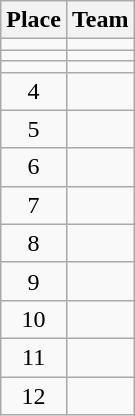<table class="wikitable">
<tr>
<th>Place</th>
<th>Team</th>
</tr>
<tr>
<td align=center></td>
<td></td>
</tr>
<tr>
<td align=center></td>
<td></td>
</tr>
<tr>
<td align=center></td>
<td></td>
</tr>
<tr>
<td align=center>4</td>
<td></td>
</tr>
<tr>
<td align=center>5</td>
<td></td>
</tr>
<tr>
<td align=center>6</td>
<td></td>
</tr>
<tr>
<td align=center>7</td>
<td></td>
</tr>
<tr>
<td align=center>8</td>
<td></td>
</tr>
<tr>
<td align=center>9</td>
<td></td>
</tr>
<tr>
<td align=center>10</td>
<td></td>
</tr>
<tr>
<td align=center>11</td>
<td></td>
</tr>
<tr>
<td align=center>12</td>
<td></td>
</tr>
</table>
